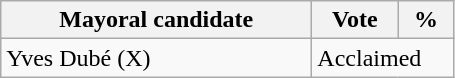<table class="wikitable">
<tr>
<th bgcolor="#DDDDFF" width="200px">Mayoral candidate</th>
<th bgcolor="#DDDDFF" width="50px">Vote</th>
<th bgcolor="#DDDDFF"  width="30px">%</th>
</tr>
<tr>
<td>Yves Dubé (X)</td>
<td colspan="2">Acclaimed</td>
</tr>
</table>
